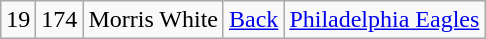<table class="wikitable" style="text-align:center">
<tr>
<td>19</td>
<td>174</td>
<td>Morris White</td>
<td><a href='#'>Back</a></td>
<td><a href='#'>Philadelphia Eagles</a></td>
</tr>
</table>
